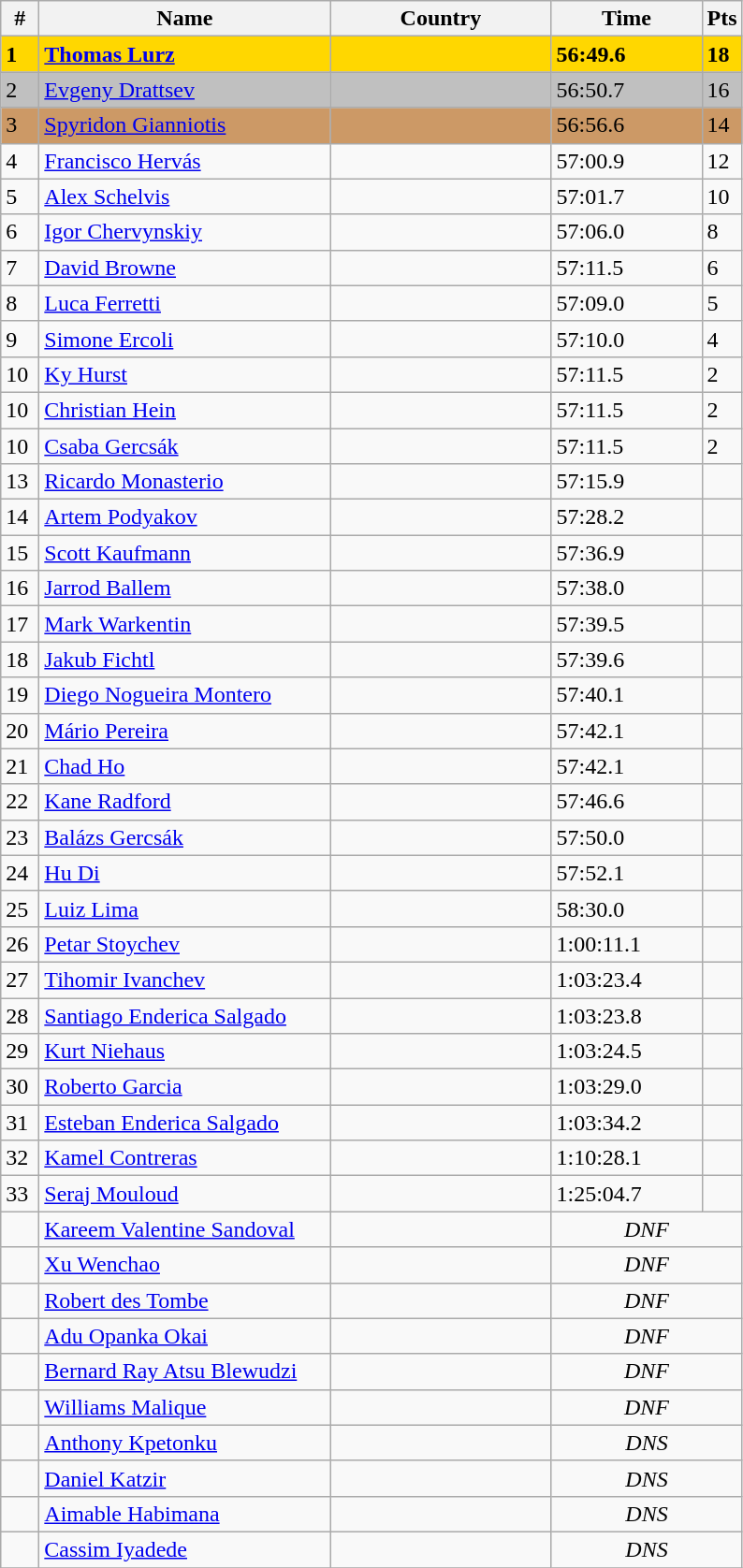<table class="wikitable">
<tr>
<th width=20>#</th>
<th width=200>Name</th>
<th width=150>Country</th>
<th width=100>Time</th>
<th width=20>Pts</th>
</tr>
<tr bgcolor=gold>
<td><strong>1</strong></td>
<td><strong><a href='#'>Thomas Lurz</a></strong></td>
<td><strong></strong></td>
<td><strong>56:49.6</strong></td>
<td><strong>18</strong></td>
</tr>
<tr bgcolor=silver>
<td>2</td>
<td><a href='#'>Evgeny Drattsev</a></td>
<td></td>
<td>56:50.7</td>
<td>16</td>
</tr>
<tr bgcolor=cc9966>
<td>3</td>
<td><a href='#'>Spyridon Gianniotis</a></td>
<td></td>
<td>56:56.6</td>
<td>14</td>
</tr>
<tr>
<td>4</td>
<td><a href='#'>Francisco Hervás</a></td>
<td></td>
<td>57:00.9</td>
<td>12</td>
</tr>
<tr>
<td>5</td>
<td><a href='#'>Alex Schelvis</a></td>
<td></td>
<td>57:01.7</td>
<td>10</td>
</tr>
<tr>
<td>6</td>
<td><a href='#'>Igor Chervynskiy</a></td>
<td></td>
<td>57:06.0</td>
<td>8</td>
</tr>
<tr>
<td>7</td>
<td><a href='#'>David Browne</a></td>
<td></td>
<td>57:11.5</td>
<td>6</td>
</tr>
<tr>
<td>8</td>
<td><a href='#'>Luca Ferretti</a></td>
<td></td>
<td>57:09.0</td>
<td>5</td>
</tr>
<tr>
<td>9</td>
<td><a href='#'>Simone Ercoli</a></td>
<td></td>
<td>57:10.0</td>
<td>4</td>
</tr>
<tr>
<td>10</td>
<td><a href='#'>Ky Hurst</a></td>
<td></td>
<td>57:11.5</td>
<td>2</td>
</tr>
<tr>
<td>10</td>
<td><a href='#'>Christian Hein</a></td>
<td></td>
<td>57:11.5</td>
<td>2</td>
</tr>
<tr>
<td>10</td>
<td><a href='#'>Csaba Gercsák</a></td>
<td></td>
<td>57:11.5</td>
<td>2</td>
</tr>
<tr>
<td>13</td>
<td><a href='#'>Ricardo Monasterio</a></td>
<td></td>
<td>57:15.9</td>
<td></td>
</tr>
<tr>
<td>14</td>
<td><a href='#'>Artem Podyakov</a></td>
<td></td>
<td>57:28.2</td>
<td></td>
</tr>
<tr>
<td>15</td>
<td><a href='#'>Scott Kaufmann</a></td>
<td></td>
<td>57:36.9</td>
<td></td>
</tr>
<tr>
<td>16</td>
<td><a href='#'>Jarrod Ballem</a></td>
<td></td>
<td>57:38.0</td>
<td></td>
</tr>
<tr>
<td>17</td>
<td><a href='#'>Mark Warkentin</a></td>
<td></td>
<td>57:39.5</td>
<td></td>
</tr>
<tr>
<td>18</td>
<td><a href='#'>Jakub Fichtl</a></td>
<td></td>
<td>57:39.6</td>
<td></td>
</tr>
<tr>
<td>19</td>
<td><a href='#'>Diego Nogueira Montero</a></td>
<td></td>
<td>57:40.1</td>
<td></td>
</tr>
<tr>
<td>20</td>
<td><a href='#'>Mário Pereira</a></td>
<td></td>
<td>57:42.1</td>
<td></td>
</tr>
<tr>
<td>21</td>
<td><a href='#'>Chad Ho</a></td>
<td></td>
<td>57:42.1</td>
<td></td>
</tr>
<tr>
<td>22</td>
<td><a href='#'>Kane Radford</a></td>
<td></td>
<td>57:46.6</td>
<td></td>
</tr>
<tr>
<td>23</td>
<td><a href='#'>Balázs Gercsák</a></td>
<td></td>
<td>57:50.0</td>
<td></td>
</tr>
<tr>
<td>24</td>
<td><a href='#'>Hu Di</a></td>
<td></td>
<td>57:52.1</td>
<td></td>
</tr>
<tr>
<td>25</td>
<td><a href='#'>Luiz Lima</a></td>
<td></td>
<td>58:30.0</td>
<td></td>
</tr>
<tr>
<td>26</td>
<td><a href='#'>Petar Stoychev</a></td>
<td></td>
<td>1:00:11.1</td>
<td></td>
</tr>
<tr>
<td>27</td>
<td><a href='#'>Tihomir Ivanchev</a></td>
<td></td>
<td>1:03:23.4</td>
<td></td>
</tr>
<tr>
<td>28</td>
<td><a href='#'>Santiago Enderica Salgado</a></td>
<td></td>
<td>1:03:23.8</td>
<td></td>
</tr>
<tr>
<td>29</td>
<td><a href='#'>Kurt Niehaus</a></td>
<td></td>
<td>1:03:24.5</td>
<td></td>
</tr>
<tr>
<td>30</td>
<td><a href='#'>Roberto Garcia</a></td>
<td></td>
<td>1:03:29.0</td>
<td></td>
</tr>
<tr>
<td>31</td>
<td><a href='#'>Esteban Enderica Salgado</a></td>
<td></td>
<td>1:03:34.2</td>
<td></td>
</tr>
<tr>
<td>32</td>
<td><a href='#'>Kamel Contreras</a></td>
<td></td>
<td>1:10:28.1</td>
<td></td>
</tr>
<tr>
<td>33</td>
<td><a href='#'>Seraj Mouloud</a></td>
<td></td>
<td>1:25:04.7</td>
<td></td>
</tr>
<tr>
<td></td>
<td><a href='#'>Kareem Valentine Sandoval</a></td>
<td></td>
<td colspan=2 align=center><em>DNF</em></td>
</tr>
<tr>
<td></td>
<td><a href='#'>Xu Wenchao</a></td>
<td></td>
<td colspan=2 align=center><em>DNF</em></td>
</tr>
<tr>
<td></td>
<td><a href='#'>Robert des Tombe</a></td>
<td></td>
<td colspan=2 align=center><em>DNF</em></td>
</tr>
<tr>
<td></td>
<td><a href='#'>Adu Opanka Okai</a></td>
<td></td>
<td colspan=2 align=center><em>DNF</em></td>
</tr>
<tr>
<td></td>
<td><a href='#'>Bernard Ray Atsu Blewudzi</a></td>
<td></td>
<td colspan=2 align=center><em>DNF</em></td>
</tr>
<tr>
<td></td>
<td><a href='#'>Williams Malique</a></td>
<td></td>
<td colspan=2 align=center><em>DNF</em></td>
</tr>
<tr>
<td></td>
<td><a href='#'>Anthony Kpetonku</a></td>
<td></td>
<td colspan=2 align=center><em>DNS</em></td>
</tr>
<tr>
<td></td>
<td><a href='#'>Daniel Katzir</a></td>
<td></td>
<td colspan=2 align=center><em>DNS</em></td>
</tr>
<tr>
<td></td>
<td><a href='#'>Aimable Habimana</a></td>
<td></td>
<td colspan=2 align=center><em>DNS</em></td>
</tr>
<tr>
<td></td>
<td><a href='#'>Cassim Iyadede</a></td>
<td></td>
<td colspan=2 align=center><em>DNS</em></td>
</tr>
<tr>
</tr>
</table>
